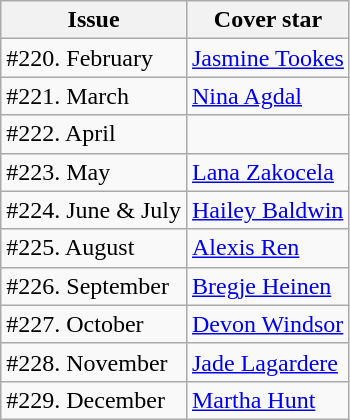<table class="sortable wikitable">
<tr>
<th>Issue</th>
<th>Cover star</th>
</tr>
<tr>
<td>#220. February</td>
<td><a href='#'>Jasmine Tookes</a></td>
</tr>
<tr>
<td>#221. March</td>
<td><a href='#'>Nina Agdal</a></td>
</tr>
<tr>
<td>#222. April</td>
<td></td>
</tr>
<tr>
<td>#223. May</td>
<td><a href='#'>Lana Zakocela</a></td>
</tr>
<tr>
<td>#224. June & July</td>
<td><a href='#'>Hailey Baldwin</a></td>
</tr>
<tr>
<td>#225. August</td>
<td><a href='#'>Alexis Ren</a></td>
</tr>
<tr>
<td>#226. September</td>
<td><a href='#'>Bregje Heinen</a></td>
</tr>
<tr>
<td>#227. October</td>
<td><a href='#'>Devon Windsor</a></td>
</tr>
<tr>
<td>#228. November</td>
<td><a href='#'>Jade Lagardere</a></td>
</tr>
<tr>
<td>#229. December</td>
<td><a href='#'>Martha Hunt</a></td>
</tr>
</table>
